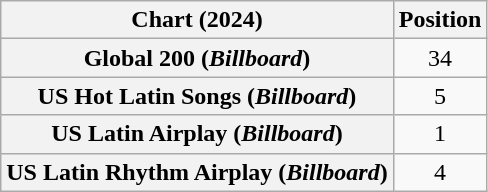<table class="wikitable sortable plainrowheaders" style="text-align:center">
<tr>
<th scope="col">Chart (2024)</th>
<th scope="col">Position</th>
</tr>
<tr>
<th scope="row">Global 200 (<em>Billboard</em>)</th>
<td>34</td>
</tr>
<tr>
<th scope="row">US Hot Latin Songs (<em>Billboard</em>)</th>
<td>5</td>
</tr>
<tr>
<th scope="row">US Latin Airplay (<em>Billboard</em>)</th>
<td>1</td>
</tr>
<tr>
<th scope="row">US Latin Rhythm Airplay (<em>Billboard</em>)</th>
<td>4</td>
</tr>
</table>
